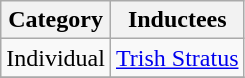<table class="wikitable">
<tr>
<th>Category</th>
<th>Inductees</th>
</tr>
<tr>
<td>Individual</td>
<td><a href='#'>Trish Stratus</a></td>
</tr>
<tr>
</tr>
</table>
